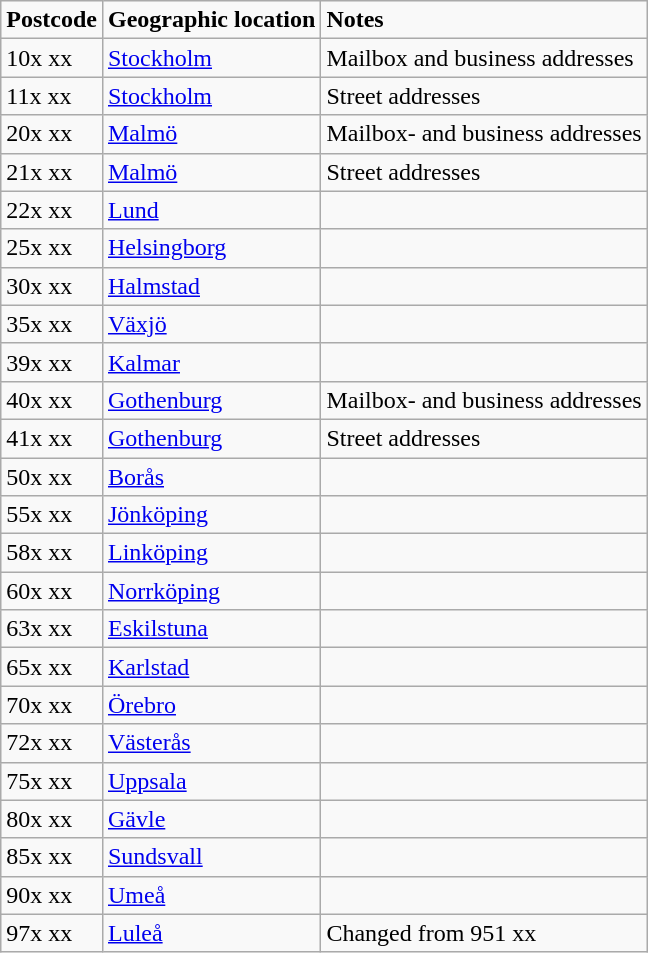<table class="wikitable sortable">
<tr>
<td valign=top><strong>Postcode</strong></td>
<td valign=top><strong>Geographic location</strong></td>
<td valign=top><strong>Notes</strong></td>
</tr>
<tr>
<td valign=top>10x xx</td>
<td valign=top><a href='#'>Stockholm</a></td>
<td valign=top>Mailbox and business addresses</td>
</tr>
<tr>
<td valign=top>11x xx</td>
<td valign=top><a href='#'>Stockholm</a></td>
<td valign=top>Street addresses</td>
</tr>
<tr>
<td valign=top>20x xx</td>
<td valign=top><a href='#'>Malmö</a></td>
<td valign=top>Mailbox- and business addresses</td>
</tr>
<tr>
<td valign=top>21x xx</td>
<td valign=top><a href='#'>Malmö</a></td>
<td valign=top>Street addresses</td>
</tr>
<tr>
<td valign=top>22x xx</td>
<td valign=top><a href='#'>Lund</a></td>
<td> </td>
</tr>
<tr>
<td valign=top>25x xx</td>
<td valign=top><a href='#'>Helsingborg</a></td>
<td> </td>
</tr>
<tr>
<td valign=top>30x xx</td>
<td valign=top><a href='#'>Halmstad</a></td>
<td> </td>
</tr>
<tr>
<td valign=top>35x xx</td>
<td valign=top><a href='#'>Växjö</a></td>
<td> </td>
</tr>
<tr>
<td valign=top>39x xx</td>
<td valign=top><a href='#'>Kalmar</a></td>
<td> </td>
</tr>
<tr>
<td valign=top>40x xx</td>
<td valign=top><a href='#'>Gothenburg</a></td>
<td valign=top>Mailbox- and business addresses</td>
</tr>
<tr>
<td valign=top>41x xx</td>
<td valign=top><a href='#'>Gothenburg</a></td>
<td valign=top>Street addresses</td>
</tr>
<tr>
<td valign=top>50x xx</td>
<td valign=top><a href='#'>Borås</a></td>
<td> </td>
</tr>
<tr>
<td valign=top>55x xx</td>
<td valign=top><a href='#'>Jönköping</a></td>
<td> </td>
</tr>
<tr>
<td valign=top>58x xx</td>
<td valign=top><a href='#'>Linköping</a></td>
<td> </td>
</tr>
<tr>
<td valign=top>60x xx</td>
<td valign=top><a href='#'>Norrköping</a></td>
<td> </td>
</tr>
<tr>
<td valign=top>63x xx</td>
<td valign=top><a href='#'>Eskilstuna</a></td>
<td> </td>
</tr>
<tr>
<td valign=top>65x xx</td>
<td valign=top><a href='#'>Karlstad</a></td>
<td> </td>
</tr>
<tr>
<td valign=top>70x xx</td>
<td valign=top><a href='#'>Örebro</a></td>
<td> </td>
</tr>
<tr>
<td valign=top>72x xx</td>
<td valign=top><a href='#'>Västerås</a></td>
<td> </td>
</tr>
<tr>
<td valign=top>75x xx</td>
<td valign=top><a href='#'>Uppsala</a></td>
<td> </td>
</tr>
<tr>
<td valign=top>80x xx</td>
<td valign=top><a href='#'>Gävle</a></td>
<td> </td>
</tr>
<tr>
<td valign=top>85x xx</td>
<td valign=top><a href='#'>Sundsvall</a></td>
<td> </td>
</tr>
<tr>
<td valign=top>90x xx</td>
<td valign=top><a href='#'>Umeå</a></td>
<td> </td>
</tr>
<tr>
<td valign=top>97x xx</td>
<td valign=top><a href='#'>Luleå</a></td>
<td valign=top>Changed from 951 xx</td>
</tr>
</table>
